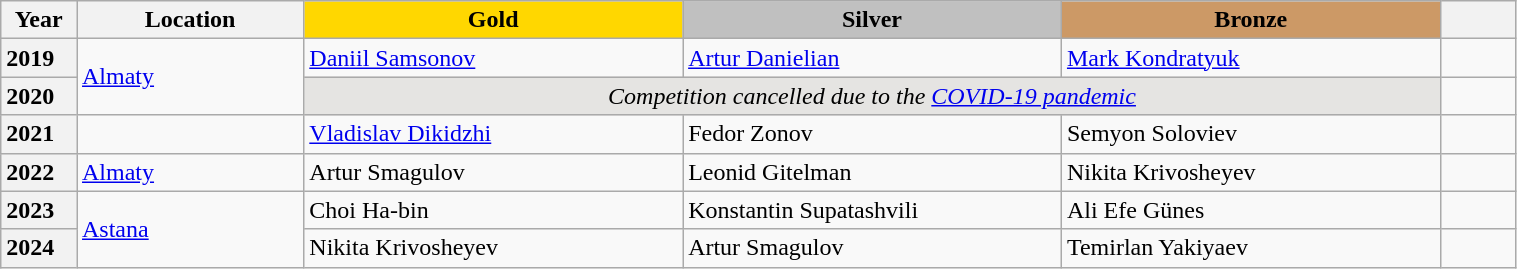<table class="wikitable unsortable" style="text-align:left; width:80%">
<tr>
<th scope="col" style="text-align:center; width:5%">Year</th>
<th scope="col" style="text-align:center; width:15%">Location</th>
<th scope="col" style="text-align:center; width:25%; background:gold">Gold</th>
<th scope="col" style="text-align:center; width:25%; background:silver">Silver</th>
<th scope="col" style="text-align:center; width:25%; background:#c96">Bronze</th>
<th scope="col" style="text-align:center; width:5%"></th>
</tr>
<tr>
<th scope="row" style="text-align:left">2019</th>
<td rowspan="2"><a href='#'>Almaty</a></td>
<td> <a href='#'>Daniil Samsonov</a></td>
<td> <a href='#'>Artur Danielian</a></td>
<td> <a href='#'>Mark Kondratyuk</a></td>
<td></td>
</tr>
<tr>
<th scope="row" style="text-align:left">2020</th>
<td colspan="3" bgcolor="e5e4e2" align="center"><em>Competition cancelled due to the <a href='#'>COVID-19 pandemic</a></em></td>
<td></td>
</tr>
<tr>
<th scope="row" style="text-align:left">2021</th>
<td></td>
<td> <a href='#'>Vladislav Dikidzhi</a></td>
<td> Fedor Zonov</td>
<td> Semyon Soloviev</td>
<td></td>
</tr>
<tr>
<th scope="row" style="text-align:left">2022</th>
<td><a href='#'>Almaty</a></td>
<td> Artur Smagulov</td>
<td> Leonid Gitelman</td>
<td> Nikita Krivosheyev</td>
<td></td>
</tr>
<tr>
<th scope="row" style="text-align:left">2023</th>
<td rowspan="2"><a href='#'>Astana</a></td>
<td> Choi Ha-bin</td>
<td> Konstantin Supatashvili</td>
<td> Ali Efe Günes</td>
<td></td>
</tr>
<tr>
<th scope="row" style="text-align:left">2024</th>
<td> Nikita Krivosheyev</td>
<td> Artur Smagulov</td>
<td> Temirlan Yakiyaev</td>
<td></td>
</tr>
</table>
